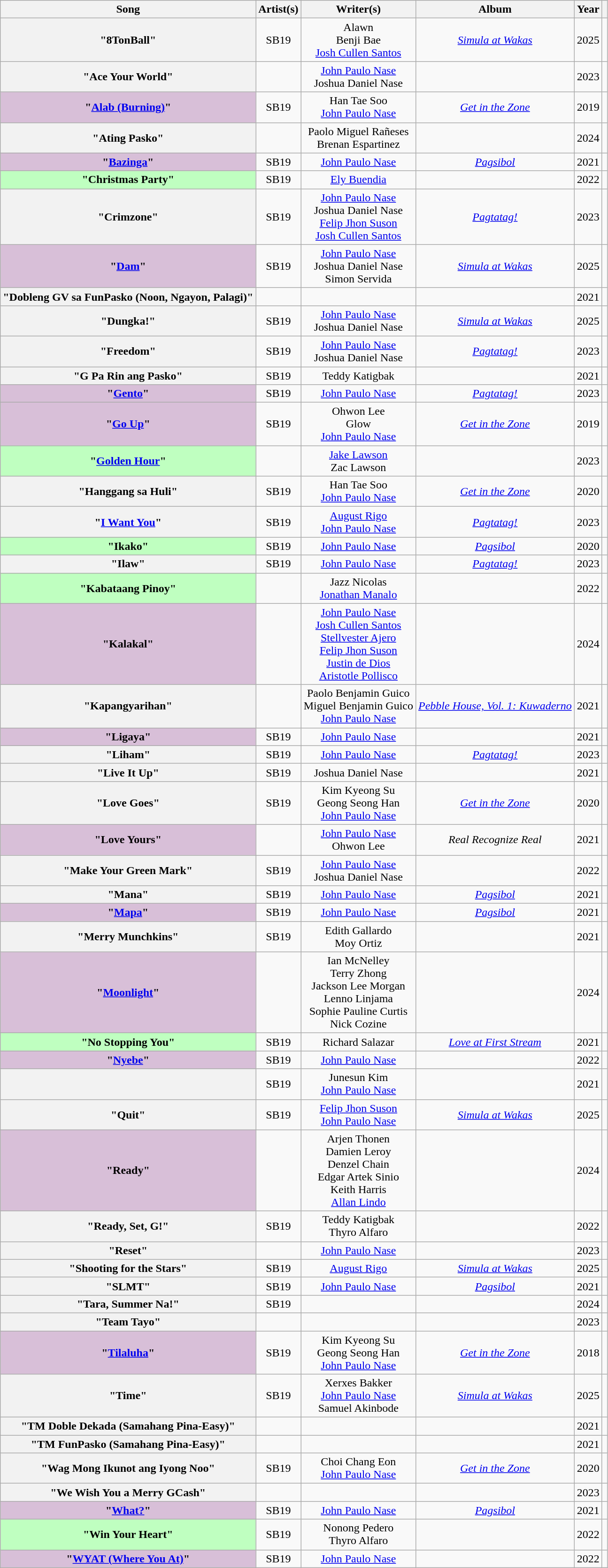<table class="wikitable sortable plainrowheaders" style="text-align:center;">
<tr>
<th scope="col">Song</th>
<th scope="col">Artist(s)</th>
<th scope="col" class="unsortable">Writer(s)</th>
<th scope="col">Album</th>
<th scope="col">Year</th>
<th scope="col" class="unsortable"></th>
</tr>
<tr>
<th scope="row">"8TonBall"</th>
<td>SB19</td>
<td>Alawn<br>Benji Bae<br><a href='#'>Josh Cullen Santos</a></td>
<td><em><a href='#'>Simula at Wakas</a></em></td>
<td>2025</td>
<td></td>
</tr>
<tr>
<th scope="row">"Ace Your World"</th>
<td></td>
<td><a href='#'>John Paulo Nase</a><br>Joshua Daniel Nase</td>
<td></td>
<td>2023</td>
<td></td>
</tr>
<tr>
<th scope="row" style="background:thistle;">"<a href='#'>Alab (Burning)</a>" </th>
<td>SB19</td>
<td>Han Tae Soo<br><a href='#'>John Paulo Nase</a></td>
<td><em><a href='#'>Get in the Zone</a></em></td>
<td>2019</td>
<td><br></td>
</tr>
<tr>
<th scope="row">"Ating Pasko"</th>
<td></td>
<td>Paolo Miguel Rañeses<br>Brenan Espartinez</td>
<td></td>
<td>2024</td>
<td></td>
</tr>
<tr>
<th scope="row" style="background:thistle;">"<a href='#'>Bazinga</a>" </th>
<td>SB19</td>
<td><a href='#'>John Paulo Nase</a></td>
<td><em><a href='#'>Pagsibol</a></em></td>
<td>2021</td>
<td><br></td>
</tr>
<tr>
<th scope="row" style="background-color:#BFFFC0">"Christmas Party"  </th>
<td>SB19</td>
<td><a href='#'>Ely Buendia</a></td>
<td></td>
<td>2022</td>
<td></td>
</tr>
<tr>
<th scope="row">"Crimzone"</th>
<td>SB19</td>
<td><a href='#'>John Paulo Nase</a><br>Joshua Daniel Nase<br><a href='#'>Felip Jhon Suson</a><br><a href='#'>Josh Cullen Santos</a></td>
<td><em><a href='#'>Pagtatag!</a></em></td>
<td>2023</td>
<td></td>
</tr>
<tr>
<th scope="row" style="background:thistle;">"<a href='#'>Dam</a>" </th>
<td>SB19</td>
<td><a href='#'>John Paulo Nase</a><br>Joshua Daniel Nase<br>Simon Servida</td>
<td><em><a href='#'>Simula at Wakas</a></em></td>
<td>2025</td>
<td><br></td>
</tr>
<tr>
<th scope="row">"Dobleng GV sa FunPasko (Noon, Ngayon, Palagi)"</th>
<td></td>
<td></td>
<td></td>
<td>2021</td>
<td></td>
</tr>
<tr>
<th scope="row">"Dungka!"</th>
<td>SB19</td>
<td><a href='#'>John Paulo Nase</a><br>Joshua Daniel Nase</td>
<td><em><a href='#'>Simula at Wakas</a></em></td>
<td>2025</td>
<td></td>
</tr>
<tr>
<th scope="row">"Freedom"</th>
<td>SB19</td>
<td><a href='#'>John Paulo Nase</a><br>Joshua Daniel Nase</td>
<td><em><a href='#'>Pagtatag!</a></em></td>
<td>2023</td>
<td></td>
</tr>
<tr>
<th scope="row">"G Pa Rin ang Pasko"</th>
<td>SB19</td>
<td>Teddy Katigbak</td>
<td></td>
<td>2021</td>
<td></td>
</tr>
<tr>
<th scope="row" style="background:thistle;">"<a href='#'>Gento</a>" </th>
<td>SB19</td>
<td><a href='#'>John Paulo Nase</a></td>
<td><em><a href='#'>Pagtatag!</a></em></td>
<td>2023</td>
<td></td>
</tr>
<tr>
<th scope="row" style="background:thistle;">"<a href='#'>Go Up</a>" </th>
<td>SB19</td>
<td>Ohwon Lee<br>Glow<br><a href='#'>John Paulo Nase</a></td>
<td><em><a href='#'>Get in the Zone</a></em></td>
<td>2019</td>
<td><br></td>
</tr>
<tr>
<th scope="row" style="background-color:#BFFFC0">"<a href='#'>Golden Hour</a>"  </th>
<td></td>
<td><a href='#'>Jake Lawson</a><br>Zac Lawson</td>
<td></td>
<td>2023</td>
<td></td>
</tr>
<tr>
<th scope="row">"Hanggang sa Huli"</th>
<td>SB19</td>
<td>Han Tae Soo<br><a href='#'>John Paulo Nase</a></td>
<td><em><a href='#'>Get in the Zone</a></em></td>
<td>2020</td>
<td></td>
</tr>
<tr>
<th scope="row">"<a href='#'>I Want You</a>"</th>
<td>SB19</td>
<td><a href='#'>August Rigo</a><br><a href='#'>John Paulo Nase</a></td>
<td><em><a href='#'>Pagtatag!</a></em></td>
<td>2023</td>
<td></td>
</tr>
<tr>
<th scope="row" style="background-color:#BFFFC0">"Ikako" </th>
<td>SB19</td>
<td><a href='#'>John Paulo Nase</a></td>
<td><em><a href='#'>Pagsibol</a></em></td>
<td>2020</td>
<td><br></td>
</tr>
<tr>
<th scope="row">"Ilaw"</th>
<td>SB19</td>
<td><a href='#'>John Paulo Nase</a></td>
<td><em><a href='#'>Pagtatag!</a></em></td>
<td>2023</td>
<td></td>
</tr>
<tr>
<th scope="row" style="background-color:#BFFFC0">"Kabataang Pinoy" </th>
<td></td>
<td>Jazz Nicolas<br><a href='#'>Jonathan Manalo</a></td>
<td></td>
<td>2022</td>
<td></td>
</tr>
<tr>
<th scope="row" style="background:thistle;">"Kalakal" </th>
<td></td>
<td><a href='#'>John Paulo Nase</a><br><a href='#'>Josh Cullen Santos</a><br><a href='#'>Stellvester Ajero</a><br><a href='#'>Felip Jhon Suson</a><br><a href='#'>Justin de Dios</a><br><a href='#'>Aristotle Pollisco</a></td>
<td></td>
<td>2024</td>
<td><br></td>
</tr>
<tr>
<th scope="row">"Kapangyarihan"</th>
<td></td>
<td>Paolo Benjamin Guico<br>Miguel Benjamin Guico<br><a href='#'>John Paulo Nase</a></td>
<td><em><a href='#'>Pebble House, Vol. 1: Kuwaderno</a></em></td>
<td>2021</td>
<td></td>
</tr>
<tr>
<th scope="row" style="background:thistle;">"Ligaya" </th>
<td>SB19</td>
<td><a href='#'>John Paulo Nase</a></td>
<td></td>
<td>2021</td>
<td></td>
</tr>
<tr>
<th scope="row">"Liham"</th>
<td>SB19</td>
<td><a href='#'>John Paulo Nase</a></td>
<td><em><a href='#'>Pagtatag!</a></em></td>
<td>2023</td>
<td></td>
</tr>
<tr>
<th scope="row">"Live It Up"</th>
<td>SB19</td>
<td>Joshua Daniel Nase</td>
<td></td>
<td>2021</td>
<td></td>
</tr>
<tr>
<th scope="row">"Love Goes"</th>
<td>SB19</td>
<td>Kim Kyeong Su<br>Geong Seong Han<br><a href='#'>John Paulo Nase</a></td>
<td><em><a href='#'>Get in the Zone</a></em></td>
<td>2020</td>
<td></td>
</tr>
<tr>
<th scope="row" style="background:thistle;">"Love Yours" </th>
<td></td>
<td><a href='#'>John Paulo Nase</a><br>Ohwon Lee</td>
<td><em>Real Recognize Real</em></td>
<td>2021</td>
<td></td>
</tr>
<tr>
<th scope="row">"Make Your Green Mark"</th>
<td>SB19</td>
<td><a href='#'>John Paulo Nase</a><br>Joshua Daniel Nase</td>
<td></td>
<td>2022</td>
<td></td>
</tr>
<tr>
<th scope="row">"Mana"</th>
<td>SB19</td>
<td><a href='#'>John Paulo Nase</a></td>
<td><em><a href='#'>Pagsibol</a></em></td>
<td>2021</td>
<td></td>
</tr>
<tr>
<th scope="row" style="background:thistle;">"<a href='#'>Mapa</a>" </th>
<td>SB19</td>
<td><a href='#'>John Paulo Nase</a></td>
<td><em><a href='#'>Pagsibol</a></em></td>
<td>2021</td>
<td></td>
</tr>
<tr>
<th scope="row">"Merry Munchkins" </th>
<td>SB19</td>
<td>Edith Gallardo<br>Moy Ortiz</td>
<td></td>
<td>2021</td>
<td></td>
</tr>
<tr>
<th scope="row" style="background:thistle;">"<a href='#'>Moonlight</a>" </th>
<td></td>
<td>Ian McNelley<br>Terry Zhong<br>Jackson Lee Morgan<br>Lenno Linjama<br>Sophie Pauline Curtis<br>Nick Cozine</td>
<td></td>
<td>2024</td>
<td></td>
</tr>
<tr>
<th scope="row" style="background-color:#BFFFC0">"No Stopping You" </th>
<td>SB19</td>
<td>Richard Salazar</td>
<td><em><a href='#'>Love at First Stream</a></em></td>
<td>2021</td>
<td></td>
</tr>
<tr>
<th scope="row" style="background:thistle;">"<a href='#'>Nyebe</a>" </th>
<td>SB19</td>
<td><a href='#'>John Paulo Nase</a></td>
<td></td>
<td>2022</td>
<td></td>
</tr>
<tr>
<th scope="row"></th>
<td>SB19</td>
<td>Junesun Kim<br><a href='#'>John Paulo Nase</a></td>
<td></td>
<td>2021</td>
<td></td>
</tr>
<tr>
<th scope="row">"Quit"</th>
<td>SB19</td>
<td><a href='#'>Felip Jhon Suson</a><br><a href='#'>John Paulo Nase</a></td>
<td><em><a href='#'>Simula at Wakas</a></em></td>
<td>2025</td>
<td></td>
</tr>
<tr>
<th scope="row" style="background:thistle;">"Ready" </th>
<td></td>
<td>Arjen Thonen<br>Damien Leroy<br>Denzel Chain<br>Edgar Artek Sinio<br>Keith Harris<br><a href='#'>Allan Lindo</a></td>
<td></td>
<td>2024</td>
<td><br></td>
</tr>
<tr>
<th scope="row">"Ready, Set, G!"</th>
<td>SB19</td>
<td>Teddy Katigbak<br>Thyro Alfaro</td>
<td></td>
<td>2022</td>
<td></td>
</tr>
<tr>
<th scope="row">"Reset"</th>
<td></td>
<td><a href='#'>John Paulo Nase</a></td>
<td></td>
<td>2023</td>
<td></td>
</tr>
<tr>
<th scope="row">"Shooting for the Stars"</th>
<td>SB19</td>
<td><a href='#'>August Rigo</a></td>
<td><em><a href='#'>Simula at Wakas</a></em></td>
<td>2025</td>
<td></td>
</tr>
<tr>
<th scope="row">"SLMT"</th>
<td>SB19</td>
<td><a href='#'>John Paulo Nase</a></td>
<td><em><a href='#'>Pagsibol</a></em></td>
<td>2021</td>
<td></td>
</tr>
<tr>
<th scope="row">"Tara, Summer Na!"</th>
<td>SB19</td>
<td></td>
<td></td>
<td>2024</td>
<td></td>
</tr>
<tr>
<th scope="row">"Team Tayo"</th>
<td></td>
<td></td>
<td></td>
<td>2023</td>
<td></td>
</tr>
<tr>
<th scope="row" style="background:thistle;">"<a href='#'>Tilaluha</a>" </th>
<td>SB19</td>
<td>Kim Kyeong Su<br>Geong Seong Han<br><a href='#'>John Paulo Nase</a></td>
<td><em><a href='#'>Get in the Zone</a></em></td>
<td>2018</td>
<td><br></td>
</tr>
<tr>
<th scope="row">"Time"</th>
<td>SB19</td>
<td>Xerxes Bakker<br><a href='#'>John Paulo Nase</a><br>Samuel Akinbode</td>
<td><em><a href='#'>Simula at Wakas</a></em></td>
<td>2025</td>
<td></td>
</tr>
<tr>
<th scope="row">"TM Doble Dekada (Samahang Pina-Easy)"</th>
<td></td>
<td></td>
<td></td>
<td>2021</td>
<td></td>
</tr>
<tr>
<th scope="row">"TM FunPasko (Samahang Pina-Easy)"</th>
<td></td>
<td></td>
<td></td>
<td>2021</td>
<td></td>
</tr>
<tr>
<th scope="row">"Wag Mong Ikunot ang Iyong Noo"</th>
<td>SB19</td>
<td>Choi Chang Eon<br><a href='#'>John Paulo Nase</a></td>
<td><em><a href='#'>Get in the Zone</a></em></td>
<td>2020</td>
<td></td>
</tr>
<tr>
<th scope="row">"We Wish You a Merry GCash"</th>
<td></td>
<td></td>
<td></td>
<td>2023</td>
<td></td>
</tr>
<tr>
<th scope="row" style="background:thistle;">"<a href='#'>What?</a>" </th>
<td>SB19</td>
<td><a href='#'>John Paulo Nase</a></td>
<td><em><a href='#'>Pagsibol</a></em></td>
<td>2021</td>
<td></td>
</tr>
<tr>
<th scope="row" style="background-color:#BFFFC0">"Win Your Heart" </th>
<td>SB19</td>
<td>Nonong Pedero<br>Thyro Alfaro</td>
<td></td>
<td>2022</td>
<td><br></td>
</tr>
<tr>
<th scope="row" style="background:thistle;">"<a href='#'>WYAT (Where You At)</a>" </th>
<td>SB19</td>
<td><a href='#'>John Paulo Nase</a></td>
<td></td>
<td>2022</td>
<td></td>
</tr>
</table>
